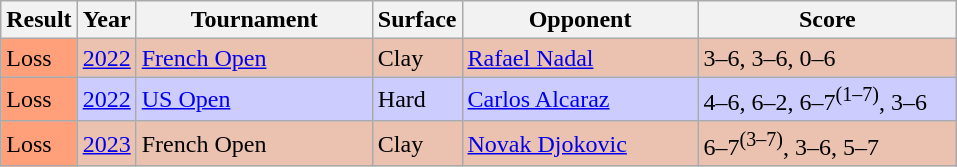<table class="sortable wikitable">
<tr>
<th>Result</th>
<th>Year</th>
<th width="150">Tournament</th>
<th>Surface</th>
<th width="150">Opponent</th>
<th class="unsortable" width="165">Score</th>
</tr>
<tr style="background:#ebc2af;">
<td bgcolor=ffa07a>Loss</td>
<td><a href='#'>2022</a></td>
<td><a href='#'>French Open</a></td>
<td>Clay</td>
<td> <a href='#'>Rafael Nadal</a></td>
<td>3–6, 3–6, 0–6</td>
</tr>
<tr style="background:#ccccff;">
<td bgcolor=ffa07a>Loss</td>
<td><a href='#'>2022</a></td>
<td><a href='#'>US Open</a></td>
<td>Hard</td>
<td> <a href='#'>Carlos Alcaraz</a></td>
<td>4–6, 6–2, 6–7<sup>(1–7)</sup>, 3–6</td>
</tr>
<tr style="background:#ebc2af;">
<td bgcolor=ffa07a>Loss</td>
<td><a href='#'>2023</a></td>
<td>French Open</td>
<td>Clay</td>
<td> <a href='#'>Novak Djokovic</a></td>
<td>6–7<sup>(3–7)</sup>, 3–6, 5–7</td>
</tr>
</table>
